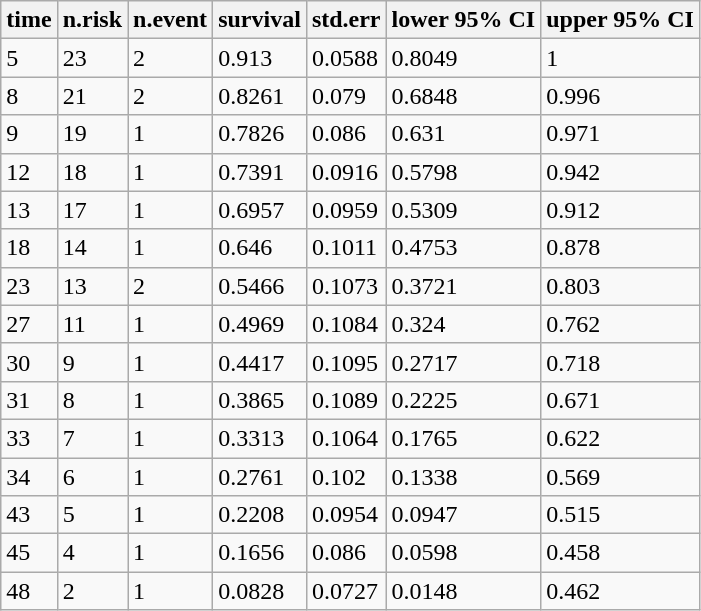<table class="wikitable mw-collapsible">
<tr>
<th>time</th>
<th>n.risk</th>
<th>n.event</th>
<th>survival</th>
<th>std.err</th>
<th>lower 95% CI</th>
<th>upper 95% CI</th>
</tr>
<tr>
<td>5</td>
<td>23</td>
<td>2</td>
<td>0.913</td>
<td>0.0588</td>
<td>0.8049</td>
<td>1</td>
</tr>
<tr>
<td>8</td>
<td>21</td>
<td>2</td>
<td>0.8261</td>
<td>0.079</td>
<td>0.6848</td>
<td>0.996</td>
</tr>
<tr>
<td>9</td>
<td>19</td>
<td>1</td>
<td>0.7826</td>
<td>0.086</td>
<td>0.631</td>
<td>0.971</td>
</tr>
<tr>
<td>12</td>
<td>18</td>
<td>1</td>
<td>0.7391</td>
<td>0.0916</td>
<td>0.5798</td>
<td>0.942</td>
</tr>
<tr>
<td>13</td>
<td>17</td>
<td>1</td>
<td>0.6957</td>
<td>0.0959</td>
<td>0.5309</td>
<td>0.912</td>
</tr>
<tr>
<td>18</td>
<td>14</td>
<td>1</td>
<td>0.646</td>
<td>0.1011</td>
<td>0.4753</td>
<td>0.878</td>
</tr>
<tr>
<td>23</td>
<td>13</td>
<td>2</td>
<td>0.5466</td>
<td>0.1073</td>
<td>0.3721</td>
<td>0.803</td>
</tr>
<tr>
<td>27</td>
<td>11</td>
<td>1</td>
<td>0.4969</td>
<td>0.1084</td>
<td>0.324</td>
<td>0.762</td>
</tr>
<tr>
<td>30</td>
<td>9</td>
<td>1</td>
<td>0.4417</td>
<td>0.1095</td>
<td>0.2717</td>
<td>0.718</td>
</tr>
<tr>
<td>31</td>
<td>8</td>
<td>1</td>
<td>0.3865</td>
<td>0.1089</td>
<td>0.2225</td>
<td>0.671</td>
</tr>
<tr>
<td>33</td>
<td>7</td>
<td>1</td>
<td>0.3313</td>
<td>0.1064</td>
<td>0.1765</td>
<td>0.622</td>
</tr>
<tr>
<td>34</td>
<td>6</td>
<td>1</td>
<td>0.2761</td>
<td>0.102</td>
<td>0.1338</td>
<td>0.569</td>
</tr>
<tr>
<td>43</td>
<td>5</td>
<td>1</td>
<td>0.2208</td>
<td>0.0954</td>
<td>0.0947</td>
<td>0.515</td>
</tr>
<tr>
<td>45</td>
<td>4</td>
<td>1</td>
<td>0.1656</td>
<td>0.086</td>
<td>0.0598</td>
<td>0.458</td>
</tr>
<tr>
<td>48</td>
<td>2</td>
<td>1</td>
<td>0.0828</td>
<td>0.0727</td>
<td>0.0148</td>
<td>0.462</td>
</tr>
</table>
